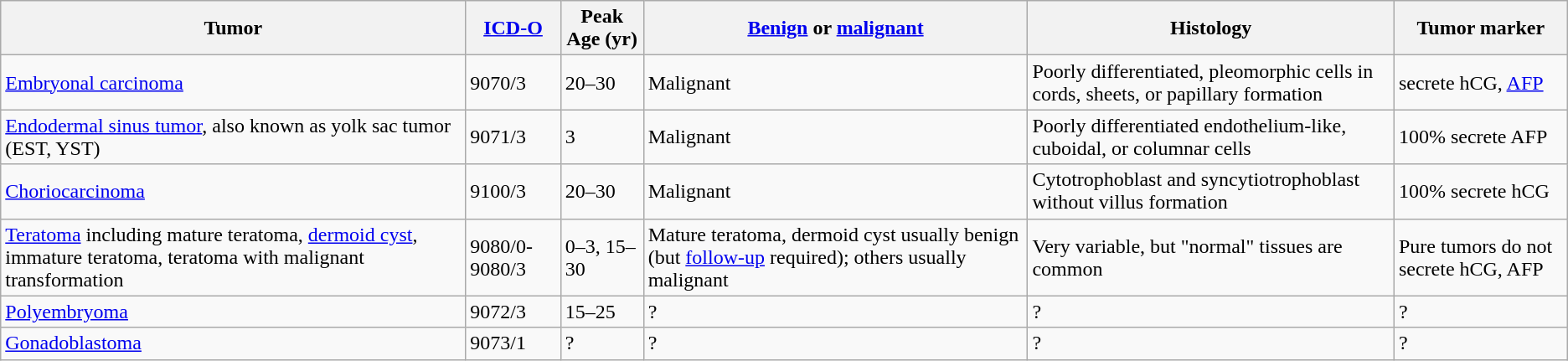<table class="wikitable">
<tr>
<th>Tumor</th>
<th><a href='#'>ICD-O</a></th>
<th>Peak Age (yr)</th>
<th><a href='#'>Benign</a> or <a href='#'>malignant</a></th>
<th>Histology</th>
<th>Tumor marker</th>
</tr>
<tr>
<td><a href='#'>Embryonal carcinoma</a></td>
<td>9070/3</td>
<td>20–30</td>
<td>Malignant</td>
<td>Poorly differentiated, pleomorphic cells in cords, sheets, or papillary formation</td>
<td>secrete hCG, <a href='#'>AFP</a></td>
</tr>
<tr>
<td><a href='#'>Endodermal sinus tumor</a>, also known as yolk sac tumor (EST, YST)</td>
<td>9071/3</td>
<td>3</td>
<td>Malignant</td>
<td>Poorly differentiated endothelium-like, cuboidal, or columnar cells</td>
<td>100% secrete AFP</td>
</tr>
<tr>
<td><a href='#'>Choriocarcinoma</a></td>
<td>9100/3</td>
<td>20–30</td>
<td>Malignant</td>
<td>Cytotrophoblast and syncytiotrophoblast without villus formation</td>
<td>100% secrete hCG</td>
</tr>
<tr>
<td><a href='#'>Teratoma</a> including mature teratoma, <a href='#'>dermoid cyst</a>, immature teratoma, teratoma with malignant transformation</td>
<td>9080/0-9080/3</td>
<td>0–3, 15–30</td>
<td>Mature teratoma, dermoid cyst usually benign (but <a href='#'>follow-up</a> required); others usually malignant</td>
<td>Very variable, but "normal" tissues are common</td>
<td>Pure tumors do not secrete hCG, AFP</td>
</tr>
<tr>
<td><a href='#'>Polyembryoma</a></td>
<td>9072/3</td>
<td>15–25</td>
<td>?</td>
<td>?</td>
<td>?</td>
</tr>
<tr>
<td><a href='#'>Gonadoblastoma</a></td>
<td>9073/1</td>
<td>?</td>
<td>?</td>
<td>?</td>
<td>?</td>
</tr>
</table>
